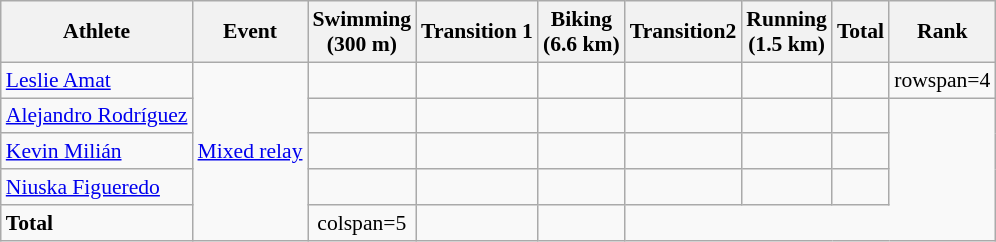<table class=wikitable style=font-size:90%;text-align:center>
<tr>
<th>Athlete</th>
<th>Event</th>
<th>Swimming<br><span>(300 m)</span></th>
<th>Transition 1</th>
<th>Biking<br><span>(6.6 km)</span></th>
<th>Transition2</th>
<th>Running<br><span>(1.5 km)</span></th>
<th>Total</th>
<th>Rank</th>
</tr>
<tr>
<td align=left><a href='#'>Leslie Amat</a></td>
<td align=left rowspan=5><a href='#'>Mixed relay</a></td>
<td></td>
<td></td>
<td></td>
<td></td>
<td></td>
<td></td>
<td>rowspan=4 </td>
</tr>
<tr>
<td align=left><a href='#'>Alejandro Rodríguez</a></td>
<td></td>
<td></td>
<td></td>
<td></td>
<td></td>
<td></td>
</tr>
<tr>
<td align=left><a href='#'>Kevin Milián</a></td>
<td></td>
<td></td>
<td></td>
<td></td>
<td></td>
<td></td>
</tr>
<tr>
<td align=left><a href='#'>Niuska Figueredo</a></td>
<td></td>
<td></td>
<td></td>
<td></td>
<td></td>
<td></td>
</tr>
<tr>
<td align=left><strong>Total</strong></td>
<td>colspan=5 </td>
<td></td>
<td></td>
</tr>
</table>
